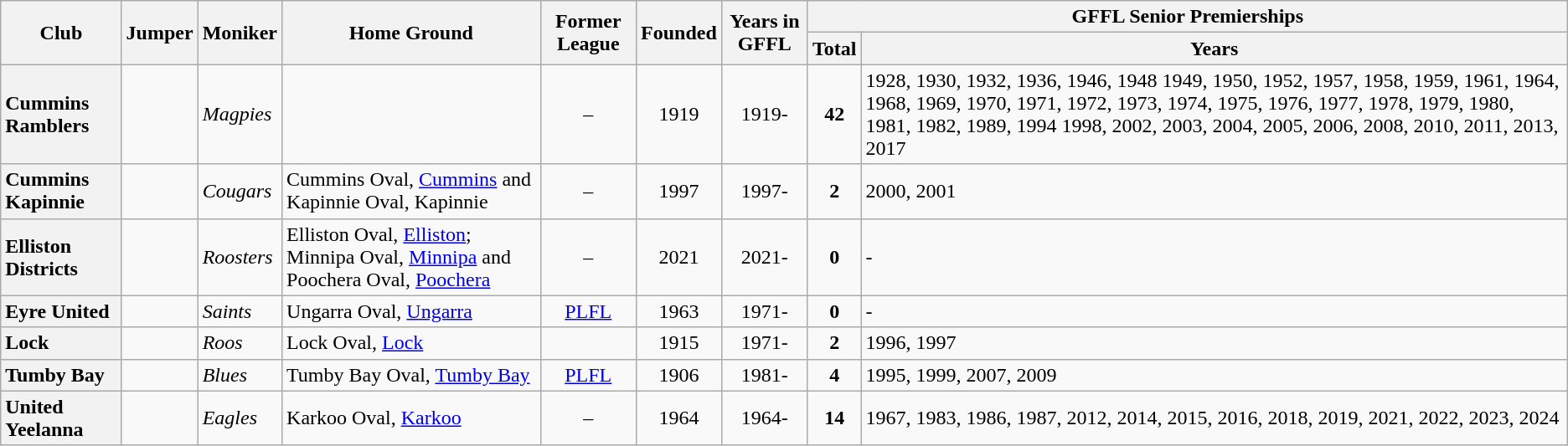<table class="wikitable sortable">
<tr>
<th rowspan="2">Club</th>
<th rowspan="2">Jumper</th>
<th rowspan="2">Moniker</th>
<th rowspan="2">Home Ground</th>
<th rowspan="2">Former League</th>
<th rowspan="2">Founded</th>
<th rowspan="2">Years in GFFL</th>
<th colspan="2">GFFL Senior Premierships</th>
</tr>
<tr>
<th>Total</th>
<th>Years</th>
</tr>
<tr>
<th style="text-align:left">Cummins Ramblers</th>
<td></td>
<td><em>Magpies</em></td>
<td></td>
<td align="center">–</td>
<td align="center">1919</td>
<td align="center">1919-</td>
<td align="center"><strong>42</strong></td>
<td>1928, 1930, 1932, 1936, 1946, 1948 1949, 1950, 1952, 1957, 1958, 1959, 1961, 1964, 1968, 1969, 1970, 1971, 1972, 1973, 1974, 1975, 1976, 1977, 1978, 1979, 1980, 1981, 1982, 1989, 1994 1998, 2002, 2003, 2004, 2005, 2006, 2008, 2010, 2011, 2013, 2017</td>
</tr>
<tr>
<th style="text-align:left">Cummins Kapinnie</th>
<td></td>
<td><em>Cougars</em></td>
<td>Cummins Oval, <a href='#'>Cummins</a> and Kapinnie Oval, Kapinnie</td>
<td align="center">–</td>
<td align="center">1997</td>
<td align="center">1997-</td>
<td align="center"><strong>2</strong></td>
<td>2000, 2001</td>
</tr>
<tr>
<th style="text-align:left">Elliston Districts</th>
<td></td>
<td><em>Roosters</em></td>
<td>Elliston Oval, <a href='#'>Elliston</a>; Minnipa Oval, <a href='#'>Minnipa</a> and Poochera Oval, <a href='#'>Poochera</a></td>
<td align="center">–</td>
<td align="center">2021</td>
<td align="center">2021-</td>
<td align="center"><strong>0</strong></td>
<td>-</td>
</tr>
<tr>
<th style="text-align:left">Eyre United</th>
<td></td>
<td><em>Saints</em></td>
<td>Ungarra Oval, <a href='#'>Ungarra</a></td>
<td align="center"><a href='#'>PLFL</a></td>
<td align="center">1963</td>
<td align="center">1971-</td>
<td align="center"><strong>0</strong></td>
<td>-</td>
</tr>
<tr>
<th style="text-align:left">Lock</th>
<td></td>
<td><em>Roos</em></td>
<td>Lock Oval, <a href='#'>Lock</a></td>
<td align="center"></td>
<td align="center">1915</td>
<td align="center">1971-</td>
<td align="center"><strong>2</strong></td>
<td>1996, 1997</td>
</tr>
<tr>
<th style="text-align:left">Tumby Bay</th>
<td></td>
<td><em>Blues</em></td>
<td>Tumby Bay Oval, <a href='#'>Tumby Bay</a></td>
<td align="center"><a href='#'>PLFL</a></td>
<td align="center">1906</td>
<td align="center">1981-</td>
<td align="center"><strong>4</strong></td>
<td>1995, 1999, 2007, 2009</td>
</tr>
<tr>
<th style="text-align:left">United Yeelanna</th>
<td></td>
<td><em>Eagles</em></td>
<td>Karkoo Oval, <a href='#'>Karkoo</a></td>
<td align="center">–</td>
<td align="center">1964</td>
<td align="center">1964-</td>
<td align="center"><strong>14</strong></td>
<td>1967, 1983, 1986, 1987, 2012, 2014, 2015, 2016, 2018, 2019, 2021, 2022, 2023, 2024</td>
</tr>
</table>
